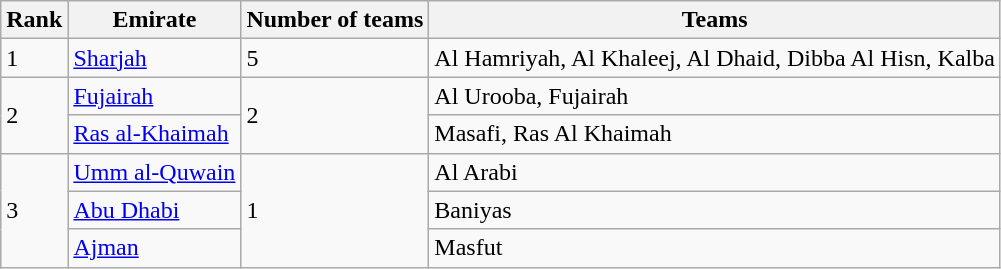<table class="wikitable">
<tr>
<th>Rank</th>
<th>Emirate</th>
<th>Number of teams</th>
<th>Teams</th>
</tr>
<tr>
<td>1</td>
<td> <a href='#'>Sharjah</a></td>
<td>5</td>
<td>Al Hamriyah, Al Khaleej, Al Dhaid, Dibba Al Hisn, Kalba</td>
</tr>
<tr>
<td rowspan=2>2</td>
<td> <a href='#'>Fujairah</a></td>
<td rowspan=2>2</td>
<td>Al Urooba, Fujairah</td>
</tr>
<tr>
<td>  <a href='#'>Ras al-Khaimah</a></td>
<td>Masafi, Ras Al Khaimah</td>
</tr>
<tr>
<td rowspan=3>3</td>
<td> <a href='#'>Umm al-Quwain</a></td>
<td rowspan=3>1</td>
<td>Al Arabi</td>
</tr>
<tr>
<td> <a href='#'>Abu Dhabi</a></td>
<td>Baniyas</td>
</tr>
<tr>
<td>  <a href='#'>Ajman</a></td>
<td>Masfut</td>
</tr>
</table>
